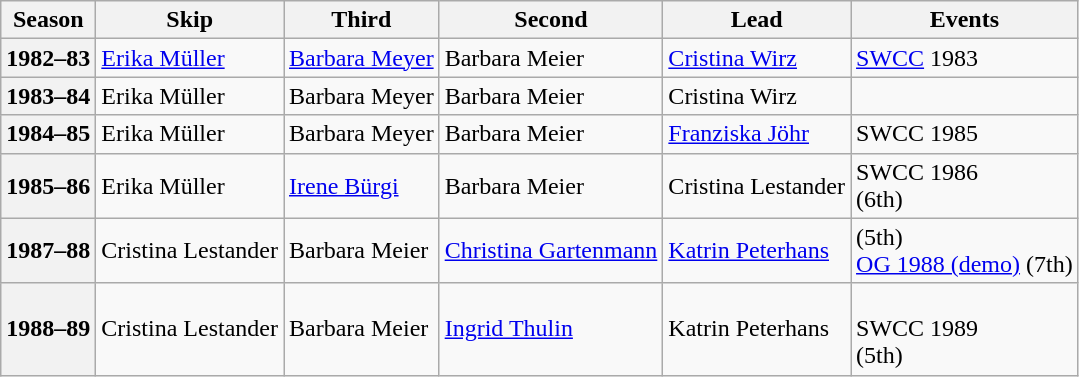<table class="wikitable">
<tr>
<th scope="col">Season</th>
<th scope="col">Skip</th>
<th scope="col">Third</th>
<th scope="col">Second</th>
<th scope="col">Lead</th>
<th scope="col">Events</th>
</tr>
<tr>
<th scope="row">1982–83</th>
<td><a href='#'>Erika Müller</a></td>
<td><a href='#'>Barbara Meyer</a></td>
<td>Barbara Meier</td>
<td><a href='#'>Cristina Wirz</a></td>
<td><a href='#'>SWCC</a> 1983 <br> </td>
</tr>
<tr>
<th scope="row">1983–84</th>
<td>Erika Müller</td>
<td>Barbara Meyer</td>
<td>Barbara Meier</td>
<td>Cristina Wirz</td>
<td> </td>
</tr>
<tr>
<th scope="row">1984–85</th>
<td>Erika Müller</td>
<td>Barbara Meyer</td>
<td>Barbara Meier</td>
<td><a href='#'>Franziska Jöhr</a></td>
<td>SWCC 1985 <br> </td>
</tr>
<tr>
<th scope="row">1985–86</th>
<td>Erika Müller</td>
<td><a href='#'>Irene Bürgi</a></td>
<td>Barbara Meier</td>
<td>Cristina Lestander</td>
<td>SWCC 1986 <br> (6th)</td>
</tr>
<tr>
<th scope="row">1987–88</th>
<td>Cristina Lestander</td>
<td>Barbara Meier</td>
<td><a href='#'>Christina Gartenmann</a></td>
<td><a href='#'>Katrin Peterhans</a></td>
<td> (5th)<br><a href='#'>OG 1988 (demo)</a> (7th)</td>
</tr>
<tr>
<th scope="row">1988–89</th>
<td>Cristina Lestander</td>
<td>Barbara Meier</td>
<td><a href='#'>Ingrid Thulin</a></td>
<td>Katrin Peterhans</td>
<td> <br>SWCC 1989 <br> (5th)</td>
</tr>
</table>
